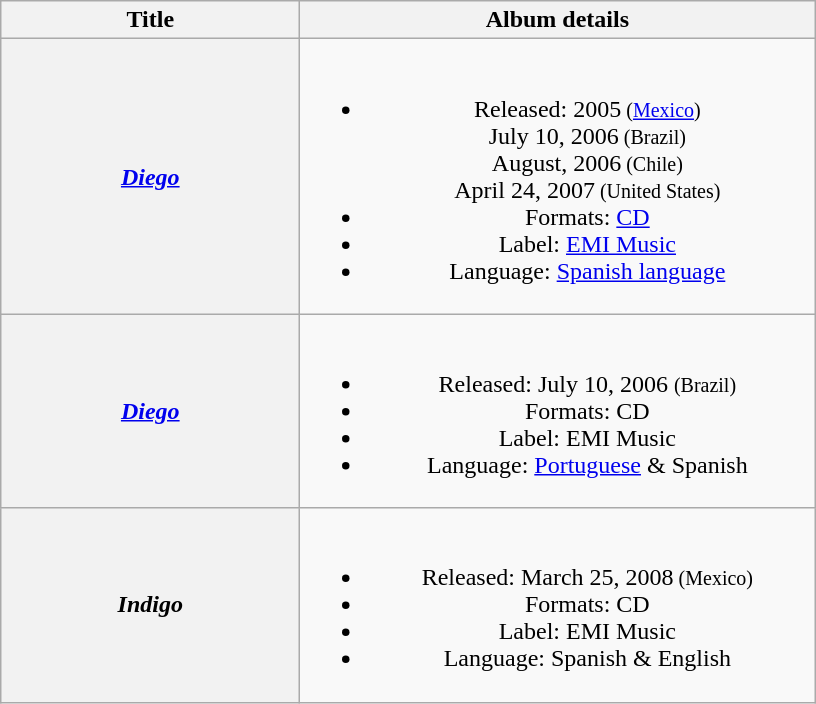<table class="wikitable plainrowheaders" style="text-align:center;">
<tr>
<th scope="col" rowspan="1" style="width:12em;">Title</th>
<th scope="col" rowspan="1" style="width:21em;">Album details</th>
</tr>
<tr>
<th scope="row" align="center"><strong><em><a href='#'>Diego</a></em></strong></th>
<td><br><ul><li>Released: 2005<small> (<a href='#'>Mexico</a>)</small><br>July 10, 2006<small> (Brazil)</small><br>August, 2006<small> (Chile)</small><br>April 24, 2007<small> (United States)</small></li><li>Formats: <a href='#'>CD</a></li><li>Label: <a href='#'>EMI Music</a></li><li>Language: <a href='#'>Spanish language</a></li></ul></td>
</tr>
<tr>
<th scope="row" align="center"><strong><em><a href='#'>Diego</a> </em></strong></th>
<td><br><ul><li>Released: July 10, 2006 <small>(Brazil)</small></li><li>Formats: CD</li><li>Label: EMI Music</li><li>Language: <a href='#'>Portuguese</a> & Spanish</li></ul></td>
</tr>
<tr>
<th scope="row" align="center"><strong><em>Indigo</em></strong></th>
<td><br><ul><li>Released: March 25, 2008<small> (Mexico)</small></li><li>Formats: CD</li><li>Label: EMI Music</li><li>Language: Spanish & English</li></ul></td>
</tr>
</table>
